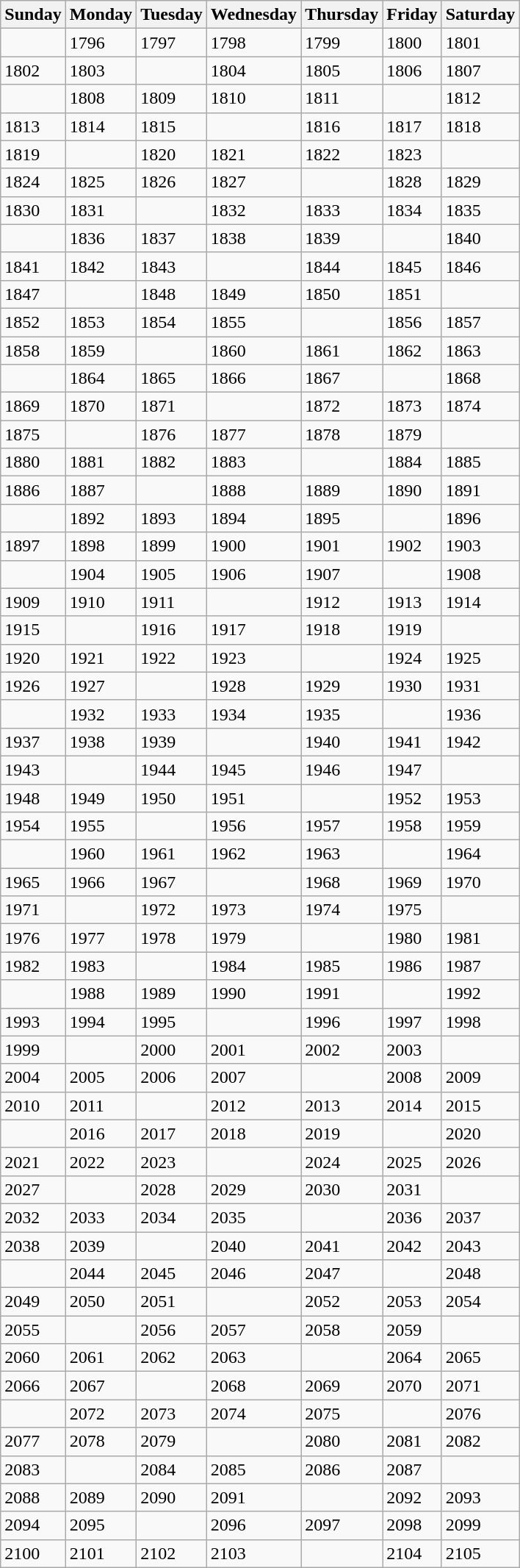<table class="wikitable mw-collapsible mw-collapsed nowrap">
<tr>
<th>Sunday</th>
<th>Monday</th>
<th>Tuesday</th>
<th>Wednesday</th>
<th>Thursday</th>
<th>Friday</th>
<th>Saturday</th>
</tr>
<tr>
<td></td>
<td>1796</td>
<td>1797</td>
<td>1798</td>
<td>1799</td>
<td>1800</td>
<td>1801</td>
</tr>
<tr>
<td>1802</td>
<td>1803</td>
<td></td>
<td>1804</td>
<td>1805</td>
<td>1806</td>
<td>1807</td>
</tr>
<tr>
<td></td>
<td>1808</td>
<td>1809</td>
<td>1810</td>
<td>1811</td>
<td></td>
<td>1812</td>
</tr>
<tr>
<td>1813</td>
<td>1814</td>
<td>1815</td>
<td></td>
<td>1816</td>
<td>1817</td>
<td>1818</td>
</tr>
<tr>
<td>1819</td>
<td></td>
<td>1820</td>
<td>1821</td>
<td>1822</td>
<td>1823</td>
<td></td>
</tr>
<tr>
<td>1824</td>
<td>1825</td>
<td>1826</td>
<td>1827</td>
<td></td>
<td>1828</td>
<td>1829</td>
</tr>
<tr>
<td>1830</td>
<td>1831</td>
<td></td>
<td>1832</td>
<td>1833</td>
<td>1834</td>
<td>1835</td>
</tr>
<tr>
<td></td>
<td>1836</td>
<td>1837</td>
<td>1838</td>
<td>1839</td>
<td></td>
<td>1840</td>
</tr>
<tr>
<td>1841</td>
<td>1842</td>
<td>1843</td>
<td></td>
<td>1844</td>
<td>1845</td>
<td>1846</td>
</tr>
<tr>
<td>1847</td>
<td></td>
<td>1848</td>
<td>1849</td>
<td>1850</td>
<td>1851</td>
<td></td>
</tr>
<tr>
<td>1852</td>
<td>1853</td>
<td>1854</td>
<td>1855</td>
<td></td>
<td>1856</td>
<td>1857</td>
</tr>
<tr>
<td>1858</td>
<td>1859</td>
<td></td>
<td>1860</td>
<td>1861</td>
<td>1862</td>
<td>1863</td>
</tr>
<tr>
<td></td>
<td>1864</td>
<td>1865</td>
<td>1866</td>
<td>1867</td>
<td></td>
<td>1868</td>
</tr>
<tr>
<td>1869</td>
<td>1870</td>
<td>1871</td>
<td></td>
<td>1872</td>
<td>1873</td>
<td>1874</td>
</tr>
<tr>
<td>1875</td>
<td></td>
<td>1876</td>
<td>1877</td>
<td>1878</td>
<td>1879</td>
<td></td>
</tr>
<tr>
<td>1880</td>
<td>1881</td>
<td>1882</td>
<td>1883</td>
<td></td>
<td>1884</td>
<td>1885</td>
</tr>
<tr>
<td>1886</td>
<td>1887</td>
<td></td>
<td>1888</td>
<td>1889</td>
<td>1890</td>
<td>1891</td>
</tr>
<tr>
<td></td>
<td>1892</td>
<td>1893</td>
<td>1894</td>
<td>1895</td>
<td></td>
<td>1896</td>
</tr>
<tr>
<td>1897</td>
<td>1898</td>
<td>1899</td>
<td>1900</td>
<td>1901</td>
<td>1902</td>
<td>1903</td>
</tr>
<tr>
<td></td>
<td>1904</td>
<td>1905</td>
<td>1906</td>
<td>1907</td>
<td></td>
<td>1908</td>
</tr>
<tr>
<td>1909</td>
<td>1910</td>
<td>1911</td>
<td></td>
<td>1912</td>
<td>1913</td>
<td>1914</td>
</tr>
<tr>
<td>1915</td>
<td></td>
<td>1916</td>
<td>1917</td>
<td>1918</td>
<td>1919</td>
<td></td>
</tr>
<tr>
<td>1920</td>
<td>1921</td>
<td>1922</td>
<td>1923</td>
<td></td>
<td>1924</td>
<td>1925</td>
</tr>
<tr>
<td>1926</td>
<td>1927</td>
<td></td>
<td>1928</td>
<td>1929</td>
<td>1930</td>
<td>1931</td>
</tr>
<tr>
<td></td>
<td>1932</td>
<td>1933</td>
<td>1934</td>
<td>1935</td>
<td></td>
<td>1936</td>
</tr>
<tr>
<td>1937</td>
<td>1938</td>
<td>1939</td>
<td></td>
<td>1940</td>
<td>1941</td>
<td>1942</td>
</tr>
<tr>
<td>1943</td>
<td></td>
<td>1944</td>
<td>1945</td>
<td>1946</td>
<td>1947</td>
<td></td>
</tr>
<tr>
<td>1948</td>
<td>1949</td>
<td>1950</td>
<td>1951</td>
<td></td>
<td>1952</td>
<td>1953</td>
</tr>
<tr>
<td>1954</td>
<td>1955</td>
<td></td>
<td>1956</td>
<td>1957</td>
<td>1958</td>
<td>1959</td>
</tr>
<tr>
<td></td>
<td>1960</td>
<td>1961</td>
<td>1962</td>
<td>1963</td>
<td></td>
<td>1964</td>
</tr>
<tr>
<td>1965</td>
<td>1966</td>
<td>1967</td>
<td></td>
<td>1968</td>
<td>1969</td>
<td>1970</td>
</tr>
<tr>
<td>1971</td>
<td></td>
<td>1972</td>
<td>1973</td>
<td>1974</td>
<td>1975</td>
<td></td>
</tr>
<tr>
<td>1976</td>
<td>1977</td>
<td>1978</td>
<td>1979</td>
<td></td>
<td>1980</td>
<td>1981</td>
</tr>
<tr>
<td>1982</td>
<td>1983</td>
<td></td>
<td>1984</td>
<td>1985</td>
<td>1986</td>
<td>1987</td>
</tr>
<tr>
<td></td>
<td>1988</td>
<td>1989</td>
<td>1990</td>
<td>1991</td>
<td></td>
<td>1992</td>
</tr>
<tr>
<td>1993</td>
<td>1994</td>
<td>1995</td>
<td></td>
<td>1996</td>
<td>1997</td>
<td>1998</td>
</tr>
<tr>
<td>1999</td>
<td></td>
<td>2000</td>
<td>2001</td>
<td>2002</td>
<td>2003</td>
<td></td>
</tr>
<tr>
<td>2004</td>
<td>2005</td>
<td>2006</td>
<td>2007</td>
<td></td>
<td>2008</td>
<td>2009</td>
</tr>
<tr>
<td>2010</td>
<td>2011</td>
<td></td>
<td>2012</td>
<td>2013</td>
<td>2014</td>
<td>2015</td>
</tr>
<tr>
<td></td>
<td>2016</td>
<td>2017</td>
<td>2018</td>
<td>2019</td>
<td></td>
<td>2020</td>
</tr>
<tr>
<td>2021</td>
<td>2022</td>
<td>2023</td>
<td></td>
<td>2024</td>
<td>2025</td>
<td>2026</td>
</tr>
<tr>
<td>2027</td>
<td></td>
<td>2028</td>
<td>2029</td>
<td>2030</td>
<td>2031</td>
<td></td>
</tr>
<tr>
<td>2032</td>
<td>2033</td>
<td>2034</td>
<td>2035</td>
<td></td>
<td>2036</td>
<td>2037</td>
</tr>
<tr>
<td>2038</td>
<td>2039</td>
<td></td>
<td>2040</td>
<td>2041</td>
<td>2042</td>
<td>2043</td>
</tr>
<tr>
<td></td>
<td>2044</td>
<td>2045</td>
<td>2046</td>
<td>2047</td>
<td></td>
<td>2048</td>
</tr>
<tr>
<td>2049</td>
<td>2050</td>
<td>2051</td>
<td></td>
<td>2052</td>
<td>2053</td>
<td>2054</td>
</tr>
<tr>
<td>2055</td>
<td></td>
<td>2056</td>
<td>2057</td>
<td>2058</td>
<td>2059</td>
<td></td>
</tr>
<tr>
<td>2060</td>
<td>2061</td>
<td>2062</td>
<td>2063</td>
<td></td>
<td>2064</td>
<td>2065</td>
</tr>
<tr>
<td>2066</td>
<td>2067</td>
<td></td>
<td>2068</td>
<td>2069</td>
<td>2070</td>
<td>2071</td>
</tr>
<tr>
<td></td>
<td>2072</td>
<td>2073</td>
<td>2074</td>
<td>2075</td>
<td></td>
<td>2076</td>
</tr>
<tr>
<td>2077</td>
<td>2078</td>
<td>2079</td>
<td></td>
<td>2080</td>
<td>2081</td>
<td>2082</td>
</tr>
<tr>
<td>2083</td>
<td></td>
<td>2084</td>
<td>2085</td>
<td>2086</td>
<td>2087</td>
<td></td>
</tr>
<tr>
<td>2088</td>
<td>2089</td>
<td>2090</td>
<td>2091</td>
<td></td>
<td>2092</td>
<td>2093</td>
</tr>
<tr>
<td>2094</td>
<td>2095</td>
<td></td>
<td>2096</td>
<td>2097</td>
<td>2098</td>
<td>2099</td>
</tr>
<tr>
<td>2100</td>
<td>2101</td>
<td>2102</td>
<td>2103</td>
<td></td>
<td>2104</td>
<td>2105</td>
</tr>
</table>
